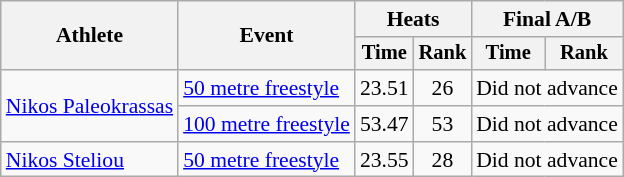<table class="wikitable" style="font-size:90%">
<tr>
<th rowspan="2">Athlete</th>
<th rowspan="2">Event</th>
<th colspan=2>Heats</th>
<th colspan=2>Final A/B</th>
</tr>
<tr style="font-size:95%">
<th>Time</th>
<th>Rank</th>
<th>Time</th>
<th>Rank</th>
</tr>
<tr align=center>
<td align=left rowspan=2><a href='#'>Nikos Paleokrassas</a></td>
<td align=left><a href='#'>50 metre freestyle</a></td>
<td>23.51</td>
<td>26</td>
<td colspan=2>Did not advance</td>
</tr>
<tr align=center>
<td align=left><a href='#'>100 metre freestyle</a></td>
<td>53.47</td>
<td>53</td>
<td colspan=2>Did not advance</td>
</tr>
<tr align=center>
<td align=left><a href='#'>Nikos Steliou</a></td>
<td align=left><a href='#'>50 metre freestyle</a></td>
<td>23.55</td>
<td>28</td>
<td colspan=2>Did not advance</td>
</tr>
</table>
